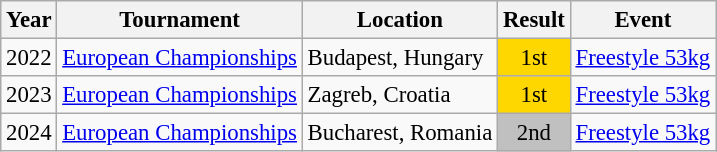<table class="wikitable" style="font-size:95%;">
<tr>
<th>Year</th>
<th>Tournament</th>
<th>Location</th>
<th>Result</th>
<th>Event</th>
</tr>
<tr>
<td>2022</td>
<td><a href='#'>European Championships</a></td>
<td>Budapest, Hungary</td>
<td align="center" bgcolor="gold">1st</td>
<td><a href='#'>Freestyle 53kg</a></td>
</tr>
<tr>
<td>2023</td>
<td><a href='#'>European Championships</a></td>
<td>Zagreb, Croatia</td>
<td align="center" bgcolor="gold">1st</td>
<td><a href='#'>Freestyle 53kg</a></td>
</tr>
<tr>
<td>2024</td>
<td><a href='#'>European Championships</a></td>
<td>Bucharest, Romania</td>
<td align="center" bgcolor="silver">2nd</td>
<td><a href='#'>Freestyle 53kg</a></td>
</tr>
</table>
